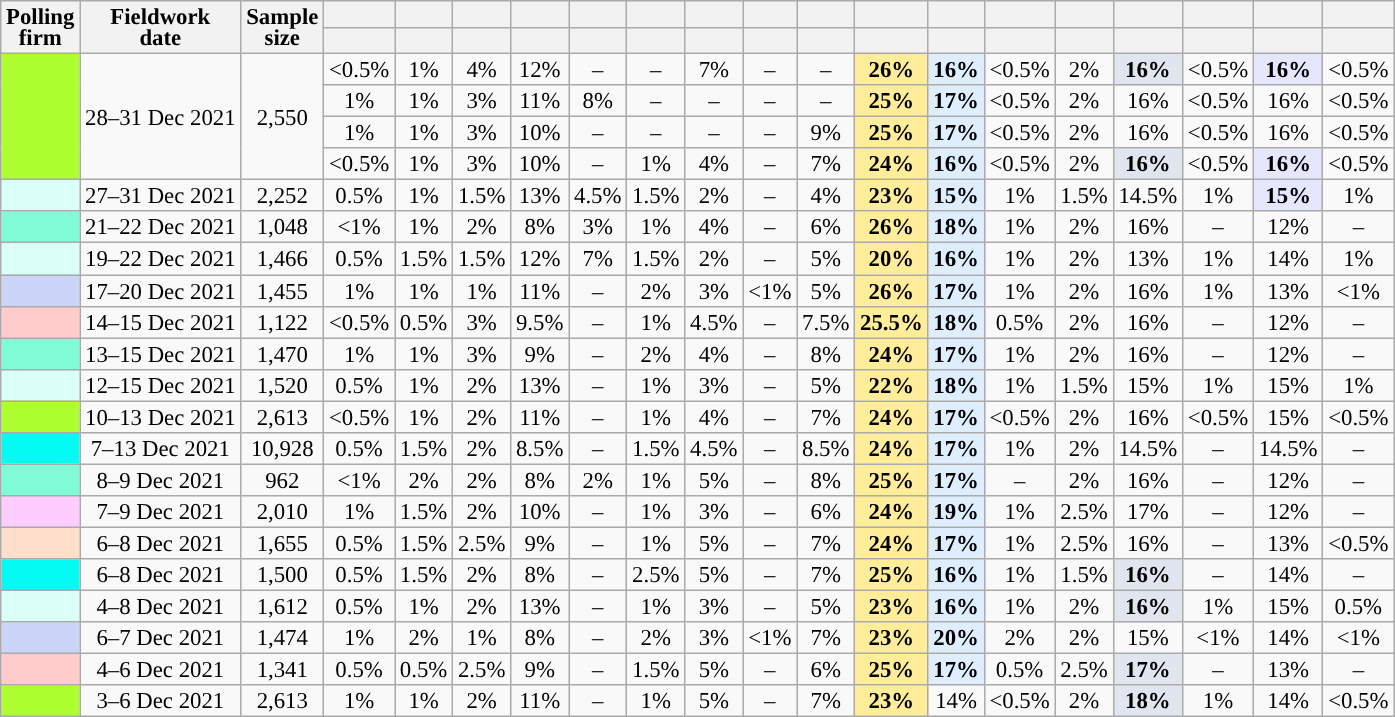<table class="wikitable sortable" style="text-align:center;font-size:95%;line-height:14px;">
<tr>
<th rowspan="2">Polling<br>firm</th>
<th rowspan="2">Fieldwork<br>date</th>
<th rowspan="2">Sample<br>size</th>
<th></th>
<th></th>
<th></th>
<th></th>
<th></th>
<th></th>
<th></th>
<th></th>
<th></th>
<th></th>
<th></th>
<th></th>
<th></th>
<th></th>
<th></th>
<th></th>
<th></th>
</tr>
<tr>
<th style="background:"></th>
<th style="background:"></th>
<th style="background:"></th>
<th style="background:"></th>
<th style="background:"></th>
<th style="background:"></th>
<th style="background:"></th>
<th style="background:"></th>
<th style="background:"></th>
<th style="background:"></th>
<th style="background:"></th>
<th style="background:"></th>
<th style="background:"></th>
<th style="background:"></th>
<th style="background:"></th>
<th style="background:"></th>
<th style="background:"></th>
</tr>
<tr>
<td rowspan="4" style="background:GreenYellow"></td>
<td rowspan="4">28–31 Dec 2021</td>
<td rowspan="4">2,550</td>
<td><0.5%</td>
<td>1%</td>
<td>4%</td>
<td>12%</td>
<td>–</td>
<td>–</td>
<td>7%</td>
<td>–</td>
<td>–</td>
<td style="background:#FFED99;"><strong>26%</strong></td>
<td style="background:#DFEEFF;"><strong>16%</strong></td>
<td><0.5%</td>
<td>2%</td>
<td style="background:#E0E5F0;"><strong>16%</strong></td>
<td><0.5%</td>
<td style="background:#E5E7FF;"><strong>16%</strong></td>
<td><0.5%</td>
</tr>
<tr>
<td>1%</td>
<td>1%</td>
<td>3%</td>
<td>11%</td>
<td>8%</td>
<td>–</td>
<td>–</td>
<td>–</td>
<td>–</td>
<td style="background:#FFED99;"><strong>25%</strong></td>
<td style="background:#DFEEFF;"><strong>17%</strong></td>
<td><0.5%</td>
<td>2%</td>
<td>16%</td>
<td><0.5%</td>
<td>16%</td>
<td><0.5%</td>
</tr>
<tr>
<td>1%</td>
<td>1%</td>
<td>3%</td>
<td>10%</td>
<td>–</td>
<td>–</td>
<td>–</td>
<td>–</td>
<td>9%</td>
<td style="background:#FFED99;"><strong>25%</strong></td>
<td style="background:#DFEEFF;"><strong>17%</strong></td>
<td><0.5%</td>
<td>2%</td>
<td>16%</td>
<td><0.5%</td>
<td>16%</td>
<td><0.5%</td>
</tr>
<tr>
<td><0.5%</td>
<td>1%</td>
<td>3%</td>
<td>10%</td>
<td>–</td>
<td>1%</td>
<td>4%</td>
<td>–</td>
<td>7%</td>
<td style="background:#FFED99;"><strong>24%</strong></td>
<td style="background:#DFEEFF;"><strong>16%</strong></td>
<td><0.5%</td>
<td>2%</td>
<td style="background:#E0E5F0;"><strong>16%</strong></td>
<td><0.5%</td>
<td style="background:#E5E7FF;"><strong>16%</strong></td>
<td><0.5%</td>
</tr>
<tr>
<td style="background:#d9fff6;"></td>
<td>27–31 Dec 2021</td>
<td>2,252</td>
<td>0.5%</td>
<td>1%</td>
<td>1.5%</td>
<td>13%</td>
<td>4.5%</td>
<td>1.5%</td>
<td>2%</td>
<td>–</td>
<td>4%</td>
<td style="background:#FFED99;"><strong>23%</strong></td>
<td style="background:#DFEEFF;"><strong>15%</strong></td>
<td>1%</td>
<td>1.5%</td>
<td>14.5%</td>
<td>1%</td>
<td style="background:#E5E7FF;"><strong>15%</strong></td>
<td>1%</td>
</tr>
<tr>
<td style="background:#80fcd4;"></td>
<td>21–22 Dec 2021</td>
<td>1,048</td>
<td><1%</td>
<td>1%</td>
<td>2%</td>
<td>8%</td>
<td>3%</td>
<td>1%</td>
<td>4%</td>
<td>–</td>
<td>6%</td>
<td style="background:#FFED99;"><strong>26%</strong></td>
<td style="background:#DFEEFF;"><strong>18%</strong></td>
<td>1%</td>
<td>2%</td>
<td>16%</td>
<td>–</td>
<td>12%</td>
<td>–</td>
</tr>
<tr>
<td style="background:#d9fff6;"></td>
<td>19–22 Dec 2021</td>
<td>1,466</td>
<td>0.5%</td>
<td>1.5%</td>
<td>1.5%</td>
<td>12%</td>
<td>7%</td>
<td>1.5%</td>
<td>2%</td>
<td>–</td>
<td>5%</td>
<td style="background:#FFED99;"><strong>20%</strong></td>
<td style="background:#DFEEFF;"><strong>16%</strong></td>
<td>1%</td>
<td>2%</td>
<td>13%</td>
<td>1%</td>
<td>14%</td>
<td>1%</td>
</tr>
<tr>
<td style="background:#CAD5F7"></td>
<td>17–20 Dec 2021</td>
<td>1,455</td>
<td>1%</td>
<td>1%</td>
<td>1%</td>
<td>11%</td>
<td>–</td>
<td>2%</td>
<td>3%</td>
<td><1%</td>
<td>5%</td>
<td style="background:#FFED99;"><strong>26%</strong></td>
<td style="background:#DFEEFF;"><strong>17%</strong></td>
<td>1%</td>
<td>2%</td>
<td>16%</td>
<td>1%</td>
<td>13%</td>
<td><1%</td>
</tr>
<tr>
<td style="background:#FFCCCC"></td>
<td>14–15 Dec 2021</td>
<td>1,122</td>
<td><0.5%</td>
<td>0.5%</td>
<td>3%</td>
<td>9.5%</td>
<td>–</td>
<td>1%</td>
<td>4.5%</td>
<td>–</td>
<td>7.5%</td>
<td style="background:#FFED99;"><strong>25.5%</strong></td>
<td style="background:#DFEEFF;"><strong>18%</strong></td>
<td>0.5%</td>
<td>2%</td>
<td>16%</td>
<td>–</td>
<td>12%</td>
<td>–</td>
</tr>
<tr>
<td style="background:#80fcd4;"></td>
<td>13–15 Dec 2021</td>
<td>1,470</td>
<td>1%</td>
<td>1%</td>
<td>3%</td>
<td>9%</td>
<td>–</td>
<td>2%</td>
<td>4%</td>
<td>–</td>
<td>8%</td>
<td style="background:#FFED99;"><strong>24%</strong></td>
<td style="background:#DFEEFF;"><strong>17%</strong></td>
<td>1%</td>
<td>2%</td>
<td>16%</td>
<td>–</td>
<td>12%</td>
<td>–</td>
</tr>
<tr>
<td style="background:#d9fff6;"></td>
<td>12–15 Dec 2021</td>
<td>1,520</td>
<td>0.5%</td>
<td>1%</td>
<td>2%</td>
<td>13%</td>
<td>–</td>
<td>1%</td>
<td>3%</td>
<td>–</td>
<td>5%</td>
<td style="background:#FFED99;"><strong>22%</strong></td>
<td style="background:#DFEEFF;"><strong>18%</strong></td>
<td>1%</td>
<td>1.5%</td>
<td>15%</td>
<td>1%</td>
<td>15%</td>
<td>1%</td>
</tr>
<tr>
<td style="background:GreenYellow"></td>
<td>10–13 Dec 2021</td>
<td>2,613</td>
<td><0.5%</td>
<td>1%</td>
<td>2%</td>
<td>11%</td>
<td>–</td>
<td>1%</td>
<td>4%</td>
<td>–</td>
<td>7%</td>
<td style="background:#FFED99;"><strong>24%</strong></td>
<td style="background:#DFEEFF;"><strong>17%</strong></td>
<td><0.5%</td>
<td>2%</td>
<td>16%</td>
<td><0.5%</td>
<td>15%</td>
<td><0.5%</td>
</tr>
<tr>
<td style="background:#04FBF4;"></td>
<td>7–13 Dec 2021</td>
<td>10,928</td>
<td>0.5%</td>
<td>1.5%</td>
<td>2%</td>
<td>8.5%</td>
<td>–</td>
<td>1.5%</td>
<td>4.5%</td>
<td>–</td>
<td>8.5%</td>
<td style="background:#FFED99;"><strong>24%</strong></td>
<td style="background:#DFEEFF;"><strong>17%</strong></td>
<td>1%</td>
<td>2%</td>
<td>14.5%</td>
<td>–</td>
<td>14.5%</td>
<td>–</td>
</tr>
<tr>
<td style="background:#80fcd4;"></td>
<td>8–9 Dec 2021</td>
<td>962</td>
<td><1%</td>
<td>2%</td>
<td>2%</td>
<td>8%</td>
<td>2%</td>
<td>1%</td>
<td>5%</td>
<td>–</td>
<td>8%</td>
<td style="background:#FFED99;"><strong>25%</strong></td>
<td style="background:#DFEEFF;"><strong>17%</strong></td>
<td>–</td>
<td>2%</td>
<td>16%</td>
<td>–</td>
<td>12%</td>
<td>–</td>
</tr>
<tr>
<td style="background:#FFCCFF;"></td>
<td>7–9 Dec 2021</td>
<td>2,010</td>
<td>1%</td>
<td>1.5%</td>
<td>2%</td>
<td>10%</td>
<td>–</td>
<td>1%</td>
<td>3%</td>
<td>–</td>
<td>6%</td>
<td style="background:#FFED99;"><strong>24%</strong></td>
<td style="background:#DFEEFF;"><strong>19%</strong></td>
<td>1%</td>
<td>2.5%</td>
<td>17%</td>
<td>–</td>
<td>12%</td>
<td>–</td>
</tr>
<tr>
<td style="background:#FFDFCC;"></td>
<td>6–8 Dec 2021</td>
<td>1,655</td>
<td>0.5%</td>
<td>1.5%</td>
<td>2.5%</td>
<td>9%</td>
<td>–</td>
<td>1%</td>
<td>5%</td>
<td>–</td>
<td>7%</td>
<td style="background:#FFED99;"><strong>24%</strong></td>
<td style="background:#DFEEFF;"><strong>17%</strong></td>
<td>1%</td>
<td>2.5%</td>
<td>16%</td>
<td>–</td>
<td>13%</td>
<td><0.5%</td>
</tr>
<tr>
<td style="background:#04FBF4;"></td>
<td>6–8 Dec 2021</td>
<td>1,500</td>
<td>0.5%</td>
<td>1.5%</td>
<td>2%</td>
<td>8%</td>
<td>–</td>
<td>2.5%</td>
<td>5%</td>
<td>–</td>
<td>7%</td>
<td style="background:#FFED99;"><strong>25%</strong></td>
<td style="background:#DFEEFF;"><strong>16%</strong></td>
<td>1%</td>
<td>1.5%</td>
<td style="background:#E0E5F0;"><strong>16%</strong></td>
<td>–</td>
<td>14%</td>
<td>–</td>
</tr>
<tr>
<td style="background:#d9fff6;"></td>
<td>4–8 Dec 2021</td>
<td>1,612</td>
<td>0.5%</td>
<td>1%</td>
<td>2%</td>
<td>13%</td>
<td>–</td>
<td>1%</td>
<td>3%</td>
<td>–</td>
<td>5%</td>
<td style="background:#FFED99;"><strong>23%</strong></td>
<td style="background:#DFEEFF;"><strong>16%</strong></td>
<td>1%</td>
<td>2%</td>
<td style="background:#E0E5F0;"><strong>16%</strong></td>
<td>1%</td>
<td>15%</td>
<td>0.5%</td>
</tr>
<tr>
<td style="background:#CAD5F7"></td>
<td>6–7 Dec 2021</td>
<td>1,474</td>
<td>1%</td>
<td>2%</td>
<td>1%</td>
<td>8%</td>
<td>–</td>
<td>2%</td>
<td>3%</td>
<td><1%</td>
<td>7%</td>
<td style="background:#FFED99;"><strong>23%</strong></td>
<td style="background:#DFEEFF;"><strong>20%</strong></td>
<td>2%</td>
<td>2%</td>
<td>15%</td>
<td><1%</td>
<td>14%</td>
<td><1%</td>
</tr>
<tr>
<td style="background:#FFCCCC"></td>
<td>4–6 Dec 2021</td>
<td>1,341</td>
<td>0.5%</td>
<td>0.5%</td>
<td>2.5%</td>
<td>9%</td>
<td>–</td>
<td>1.5%</td>
<td>5%</td>
<td>–</td>
<td>6%</td>
<td style="background:#FFED99;"><strong>25%</strong></td>
<td style="background:#DFEEFF;"><strong>17%</strong></td>
<td>0.5%</td>
<td>2.5%</td>
<td style="background:#E0E5F0;"><strong>17%</strong></td>
<td>–</td>
<td>13%</td>
<td>–</td>
</tr>
<tr>
<td style="background:GreenYellow"></td>
<td>3–6 Dec 2021</td>
<td>2,613</td>
<td>1%</td>
<td>1%</td>
<td>2%</td>
<td>11%</td>
<td>–</td>
<td>1%</td>
<td>5%</td>
<td>–</td>
<td>7%</td>
<td style="background:#FFED99;"><strong>23%</strong></td>
<td>14%</td>
<td><0.5%</td>
<td>2%</td>
<td style="background:#E0E5F0;"><strong>18%</strong></td>
<td>1%</td>
<td>14%</td>
<td><0.5%</td>
</tr>
</table>
